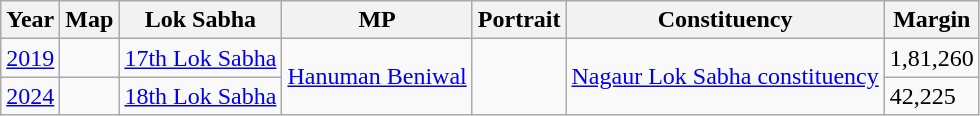<table class="wikitable">
<tr>
<th>Year</th>
<th>Map</th>
<th>Lok Sabha</th>
<th>MP</th>
<th>Portrait</th>
<th>Constituency</th>
<th>Margin</th>
</tr>
<tr>
<td><a href='#'>2019</a></td>
<td></td>
<td><a href='#'>17th Lok Sabha</a></td>
<td rowspan="2"><a href='#'>Hanuman Beniwal</a></td>
<td rowspan="2"></td>
<td rowspan="2"><a href='#'>Nagaur Lok Sabha constituency</a></td>
<td>1,81,260</td>
</tr>
<tr>
<td><a href='#'>2024</a></td>
<td></td>
<td><a href='#'>18th Lok Sabha</a></td>
<td>42,225</td>
</tr>
</table>
